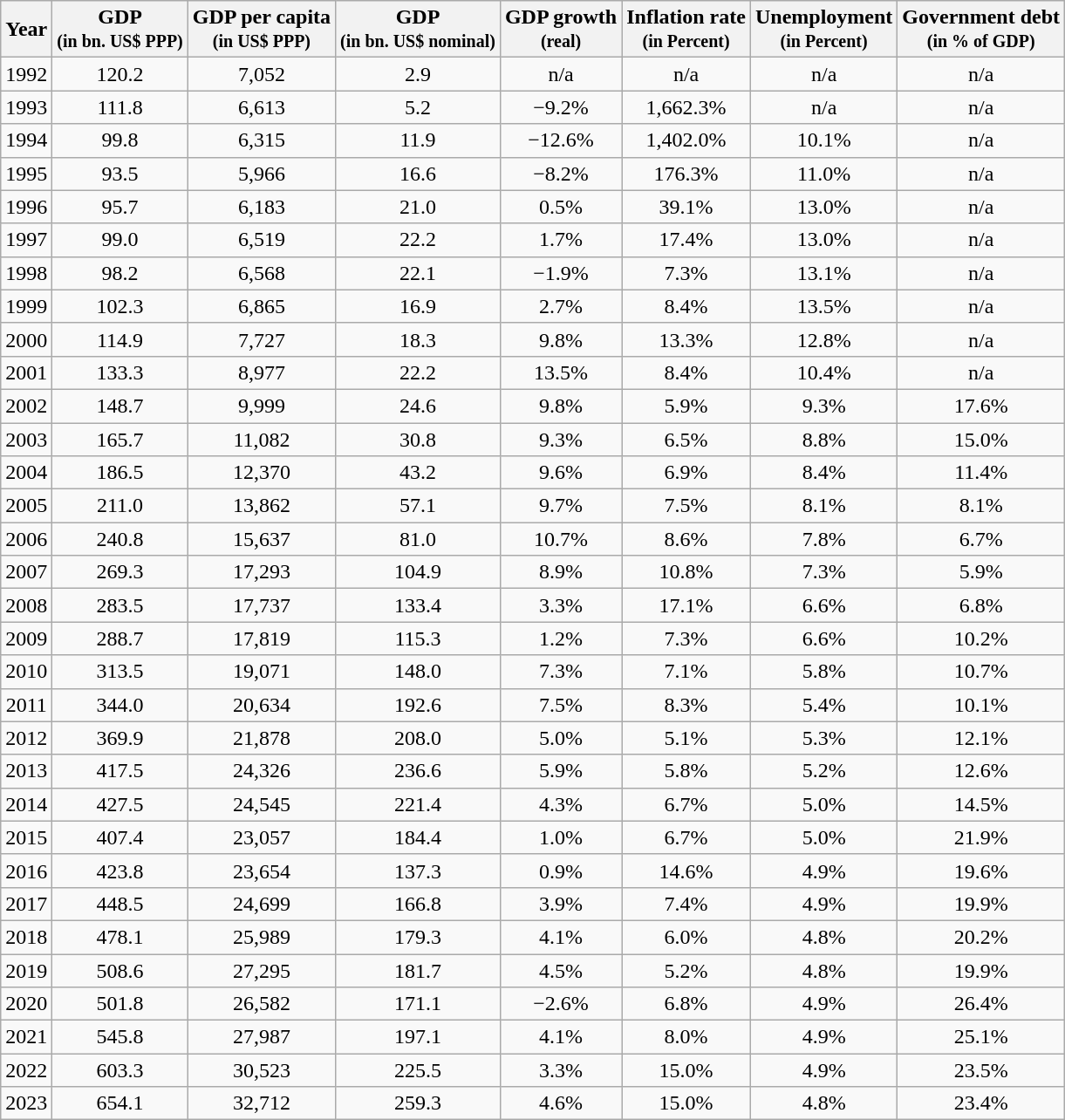<table class="wikitable" style="text-align:center;">
<tr>
<th>Year</th>
<th>GDP<br><small>(in bn. US$ PPP)</small></th>
<th>GDP per capita<br><small>(in US$ PPP)</small></th>
<th>GDP<br><small>(in bn. US$ nominal)</small></th>
<th>GDP growth<br><small>(real)</small></th>
<th>Inflation rate<br><small>(in Percent)</small></th>
<th>Unemployment <br><small>(in Percent)</small></th>
<th>Government debt<br><small>(in % of GDP)</small></th>
</tr>
<tr>
<td>1992</td>
<td>120.2</td>
<td>7,052</td>
<td>2.9</td>
<td>n/a</td>
<td>n/a</td>
<td>n/a</td>
<td>n/a</td>
</tr>
<tr>
<td>1993</td>
<td>111.8</td>
<td>6,613</td>
<td>5.2</td>
<td>−9.2%</td>
<td>1,662.3%</td>
<td>n/a</td>
<td>n/a</td>
</tr>
<tr>
<td>1994</td>
<td>99.8</td>
<td>6,315</td>
<td>11.9</td>
<td>−12.6%</td>
<td>1,402.0%</td>
<td>10.1%</td>
<td>n/a</td>
</tr>
<tr>
<td>1995</td>
<td>93.5</td>
<td>5,966</td>
<td>16.6</td>
<td>−8.2%</td>
<td>176.3%</td>
<td>11.0%</td>
<td>n/a</td>
</tr>
<tr>
<td>1996</td>
<td>95.7</td>
<td>6,183</td>
<td>21.0</td>
<td>0.5%</td>
<td>39.1%</td>
<td>13.0%</td>
<td>n/a</td>
</tr>
<tr>
<td>1997</td>
<td>99.0</td>
<td>6,519</td>
<td>22.2</td>
<td>1.7%</td>
<td>17.4%</td>
<td>13.0%</td>
<td>n/a</td>
</tr>
<tr>
<td>1998</td>
<td>98.2</td>
<td>6,568</td>
<td>22.1</td>
<td>−1.9%</td>
<td>7.3%</td>
<td>13.1%</td>
<td>n/a</td>
</tr>
<tr>
<td>1999</td>
<td>102.3</td>
<td>6,865</td>
<td>16.9</td>
<td>2.7%</td>
<td>8.4%</td>
<td>13.5%</td>
<td>n/a</td>
</tr>
<tr>
<td>2000</td>
<td>114.9</td>
<td>7,727</td>
<td>18.3</td>
<td>9.8%</td>
<td>13.3%</td>
<td>12.8%</td>
<td>n/a</td>
</tr>
<tr>
<td>2001</td>
<td>133.3</td>
<td>8,977</td>
<td>22.2</td>
<td>13.5%</td>
<td>8.4%</td>
<td>10.4%</td>
<td>n/a</td>
</tr>
<tr>
<td>2002</td>
<td>148.7</td>
<td>9,999</td>
<td>24.6</td>
<td>9.8%</td>
<td>5.9%</td>
<td>9.3%</td>
<td>17.6%</td>
</tr>
<tr>
<td>2003</td>
<td>165.7</td>
<td>11,082</td>
<td>30.8</td>
<td>9.3%</td>
<td>6.5%</td>
<td>8.8%</td>
<td>15.0%</td>
</tr>
<tr>
<td>2004</td>
<td>186.5</td>
<td>12,370</td>
<td>43.2</td>
<td>9.6%</td>
<td>6.9%</td>
<td>8.4%</td>
<td>11.4%</td>
</tr>
<tr>
<td>2005</td>
<td>211.0</td>
<td>13,862</td>
<td>57.1</td>
<td>9.7%</td>
<td>7.5%</td>
<td>8.1%</td>
<td>8.1%</td>
</tr>
<tr>
<td>2006</td>
<td>240.8</td>
<td>15,637</td>
<td>81.0</td>
<td>10.7%</td>
<td>8.6%</td>
<td>7.8%</td>
<td>6.7%</td>
</tr>
<tr>
<td>2007</td>
<td>269.3</td>
<td>17,293</td>
<td>104.9</td>
<td>8.9%</td>
<td>10.8%</td>
<td>7.3%</td>
<td>5.9%</td>
</tr>
<tr>
<td>2008</td>
<td>283.5</td>
<td>17,737</td>
<td>133.4</td>
<td>3.3%</td>
<td>17.1%</td>
<td>6.6%</td>
<td>6.8%</td>
</tr>
<tr>
<td>2009</td>
<td>288.7</td>
<td>17,819</td>
<td>115.3</td>
<td>1.2%</td>
<td>7.3%</td>
<td>6.6%</td>
<td>10.2%</td>
</tr>
<tr>
<td>2010</td>
<td>313.5</td>
<td>19,071</td>
<td>148.0</td>
<td>7.3%</td>
<td>7.1%</td>
<td>5.8%</td>
<td>10.7%</td>
</tr>
<tr>
<td>2011</td>
<td>344.0</td>
<td>20,634</td>
<td>192.6</td>
<td>7.5%</td>
<td>8.3%</td>
<td>5.4%</td>
<td>10.1%</td>
</tr>
<tr>
<td>2012</td>
<td>369.9</td>
<td>21,878</td>
<td>208.0</td>
<td>5.0%</td>
<td>5.1%</td>
<td>5.3%</td>
<td>12.1%</td>
</tr>
<tr>
<td>2013</td>
<td>417.5</td>
<td>24,326</td>
<td>236.6</td>
<td>5.9%</td>
<td>5.8%</td>
<td>5.2%</td>
<td>12.6%</td>
</tr>
<tr>
<td>2014</td>
<td>427.5</td>
<td>24,545</td>
<td>221.4</td>
<td>4.3%</td>
<td>6.7%</td>
<td>5.0%</td>
<td>14.5%</td>
</tr>
<tr>
<td>2015</td>
<td>407.4</td>
<td>23,057</td>
<td>184.4</td>
<td>1.0%</td>
<td>6.7%</td>
<td>5.0%</td>
<td>21.9%</td>
</tr>
<tr>
<td>2016</td>
<td>423.8</td>
<td>23,654</td>
<td>137.3</td>
<td>0.9%</td>
<td>14.6%</td>
<td>4.9%</td>
<td>19.6%</td>
</tr>
<tr>
<td>2017</td>
<td>448.5</td>
<td>24,699</td>
<td>166.8</td>
<td>3.9%</td>
<td>7.4%</td>
<td>4.9%</td>
<td>19.9%</td>
</tr>
<tr>
<td>2018</td>
<td>478.1</td>
<td>25,989</td>
<td>179.3</td>
<td>4.1%</td>
<td>6.0%</td>
<td>4.8%</td>
<td>20.2%</td>
</tr>
<tr>
<td>2019</td>
<td>508.6</td>
<td>27,295</td>
<td>181.7</td>
<td>4.5%</td>
<td>5.2%</td>
<td>4.8%</td>
<td>19.9%</td>
</tr>
<tr>
<td>2020</td>
<td>501.8</td>
<td>26,582</td>
<td>171.1</td>
<td>−2.6%</td>
<td>6.8%</td>
<td>4.9%</td>
<td>26.4%</td>
</tr>
<tr>
<td>2021</td>
<td>545.8</td>
<td>27,987</td>
<td>197.1</td>
<td>4.1%</td>
<td>8.0%</td>
<td>4.9%</td>
<td>25.1%</td>
</tr>
<tr>
<td>2022</td>
<td>603.3</td>
<td>30,523</td>
<td>225.5</td>
<td>3.3%</td>
<td>15.0%</td>
<td>4.9%</td>
<td>23.5%</td>
</tr>
<tr>
<td>2023</td>
<td>654.1</td>
<td>32,712</td>
<td>259.3</td>
<td>4.6%</td>
<td>15.0%</td>
<td>4.8%</td>
<td>23.4%</td>
</tr>
</table>
